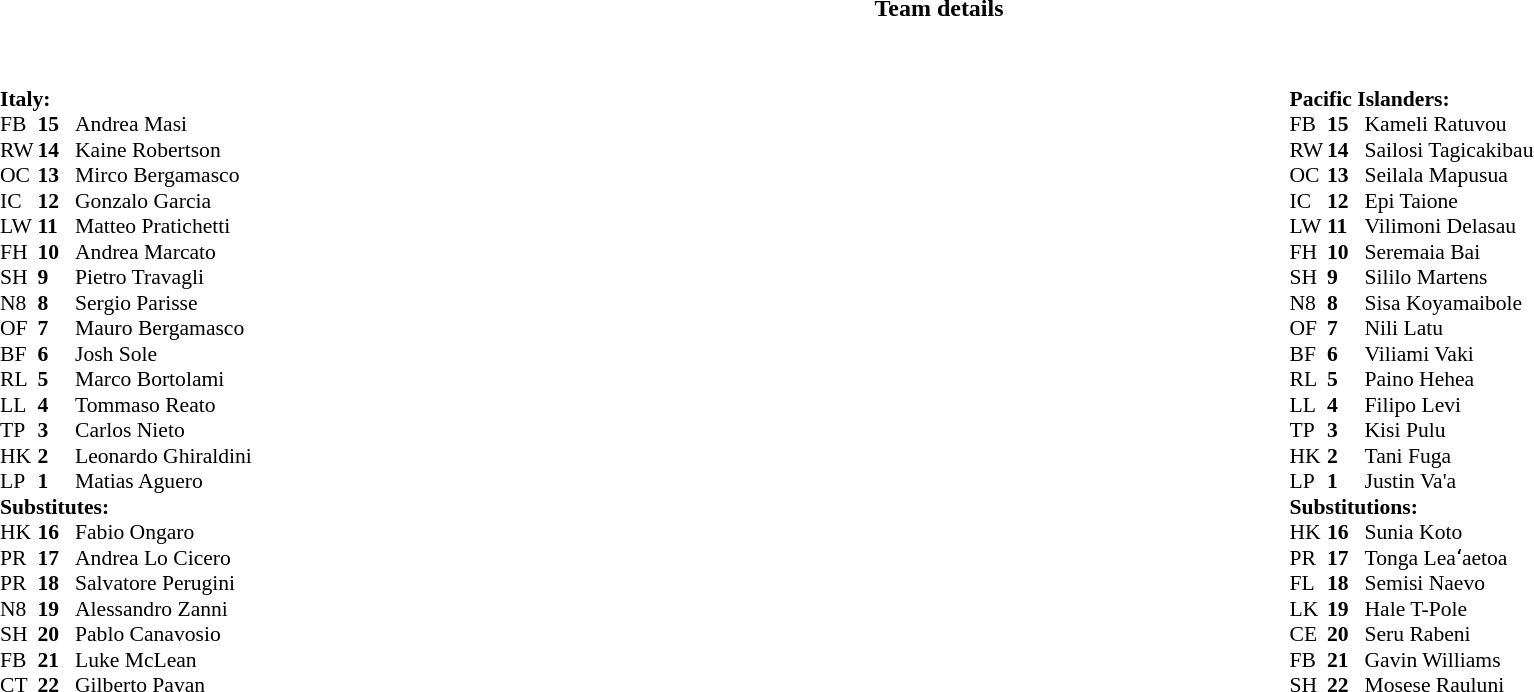<table border="0" width="100%" class="collapsible collapsed">
<tr>
<th>Team details</th>
</tr>
<tr>
<td><br><table width="100%">
<tr>
<td valign="top" width="50%"><br><table style="font-size: 90%" cellspacing="0" cellpadding="0">
<tr>
<td colspan="4"><strong>Italy:</strong></td>
</tr>
<tr>
<th width="25"></th>
<th width="25"></th>
</tr>
<tr>
<td>FB</td>
<td><strong>15</strong></td>
<td>Andrea Masi</td>
</tr>
<tr>
<td>RW</td>
<td><strong>14</strong></td>
<td>Kaine Robertson</td>
</tr>
<tr>
<td>OC</td>
<td><strong>13</strong></td>
<td>Mirco Bergamasco</td>
</tr>
<tr>
<td>IC</td>
<td><strong>12</strong></td>
<td>Gonzalo Garcia</td>
</tr>
<tr>
<td>LW</td>
<td><strong>11</strong></td>
<td>Matteo Pratichetti</td>
</tr>
<tr>
<td>FH</td>
<td><strong>10</strong></td>
<td>Andrea Marcato</td>
</tr>
<tr>
<td>SH</td>
<td><strong>9</strong></td>
<td>Pietro Travagli</td>
</tr>
<tr>
<td>N8</td>
<td><strong>8</strong></td>
<td>Sergio Parisse</td>
</tr>
<tr>
<td>OF</td>
<td><strong>7</strong></td>
<td>Mauro Bergamasco</td>
</tr>
<tr>
<td>BF</td>
<td><strong>6</strong></td>
<td>Josh Sole</td>
</tr>
<tr>
<td>RL</td>
<td><strong>5</strong></td>
<td>Marco Bortolami</td>
</tr>
<tr>
<td>LL</td>
<td><strong>4</strong></td>
<td>Tommaso Reato</td>
</tr>
<tr>
<td>TP</td>
<td><strong>3</strong></td>
<td>Carlos Nieto</td>
</tr>
<tr>
<td>HK</td>
<td><strong>2</strong></td>
<td>Leonardo Ghiraldini</td>
</tr>
<tr>
<td>LP</td>
<td><strong>1</strong></td>
<td>Matias Aguero</td>
</tr>
<tr>
<td colspan=3><strong>Substitutes:</strong></td>
</tr>
<tr>
<td>HK</td>
<td><strong>16</strong></td>
<td>Fabio Ongaro</td>
</tr>
<tr>
<td>PR</td>
<td><strong>17</strong></td>
<td>Andrea Lo Cicero</td>
</tr>
<tr>
<td>PR</td>
<td><strong>18</strong></td>
<td>Salvatore Perugini</td>
</tr>
<tr>
<td>N8</td>
<td><strong>19</strong></td>
<td>Alessandro Zanni</td>
</tr>
<tr>
<td>SH</td>
<td><strong>20</strong></td>
<td>Pablo Canavosio</td>
</tr>
<tr>
<td>FB</td>
<td><strong>21</strong></td>
<td>Luke McLean</td>
</tr>
<tr>
<td>CT</td>
<td><strong>22</strong></td>
<td>Gilberto Pavan</td>
</tr>
<tr>
</tr>
</table>
</td>
<td></td>
<td valign="top" width="50%"><br><table style="font-size: 90%" cellspacing="0" cellpadding="0"  align="center">
<tr>
<td colspan="4"><strong>Pacific Islanders:</strong></td>
</tr>
<tr>
<th width="25"></th>
<th width="25"></th>
</tr>
<tr>
<td>FB</td>
<td><strong>15</strong></td>
<td>Kameli Ratuvou</td>
</tr>
<tr>
<td>RW</td>
<td><strong>14</strong></td>
<td>Sailosi Tagicakibau</td>
</tr>
<tr>
<td>OC</td>
<td><strong>13</strong></td>
<td>Seilala Mapusua</td>
</tr>
<tr>
<td>IC</td>
<td><strong>12</strong></td>
<td>Epi Taione</td>
</tr>
<tr>
<td>LW</td>
<td><strong>11</strong></td>
<td>Vilimoni Delasau</td>
</tr>
<tr>
<td>FH</td>
<td><strong>10</strong></td>
<td>Seremaia Bai</td>
</tr>
<tr>
<td>SH</td>
<td><strong>9</strong></td>
<td>Sililo Martens</td>
</tr>
<tr>
<td>N8</td>
<td><strong>8</strong></td>
<td>Sisa Koyamaibole</td>
</tr>
<tr>
<td>OF</td>
<td><strong>7</strong></td>
<td>Nili Latu</td>
</tr>
<tr>
<td>BF</td>
<td><strong>6</strong></td>
<td>Viliami Vaki</td>
</tr>
<tr>
<td>RL</td>
<td><strong>5</strong></td>
<td>Paino Hehea</td>
</tr>
<tr>
<td>LL</td>
<td><strong>4</strong></td>
<td>Filipo Levi</td>
</tr>
<tr>
<td>TP</td>
<td><strong>3</strong></td>
<td>Kisi Pulu</td>
</tr>
<tr>
<td>HK</td>
<td><strong>2</strong></td>
<td>Tani Fuga</td>
</tr>
<tr>
<td>LP</td>
<td><strong>1</strong></td>
<td>Justin Va'a</td>
</tr>
<tr>
<td colspan=3><strong>Substitutions:</strong></td>
</tr>
<tr>
<td>HK</td>
<td><strong>16</strong></td>
<td>Sunia Koto</td>
</tr>
<tr>
<td>PR</td>
<td><strong>17</strong></td>
<td>Tonga Leaʻaetoa</td>
</tr>
<tr>
<td>FL</td>
<td><strong>18</strong></td>
<td>Semisi Naevo</td>
</tr>
<tr>
<td>LK</td>
<td><strong>19</strong></td>
<td>Hale T-Pole</td>
</tr>
<tr>
<td>CE</td>
<td><strong>20</strong></td>
<td>Seru Rabeni</td>
</tr>
<tr>
<td>FB</td>
<td><strong>21</strong></td>
<td>Gavin Williams</td>
</tr>
<tr>
<td>SH</td>
<td><strong>22</strong></td>
<td>Mosese Rauluni</td>
</tr>
<tr>
</tr>
</table>
</td>
</tr>
</table>
</td>
</tr>
</table>
